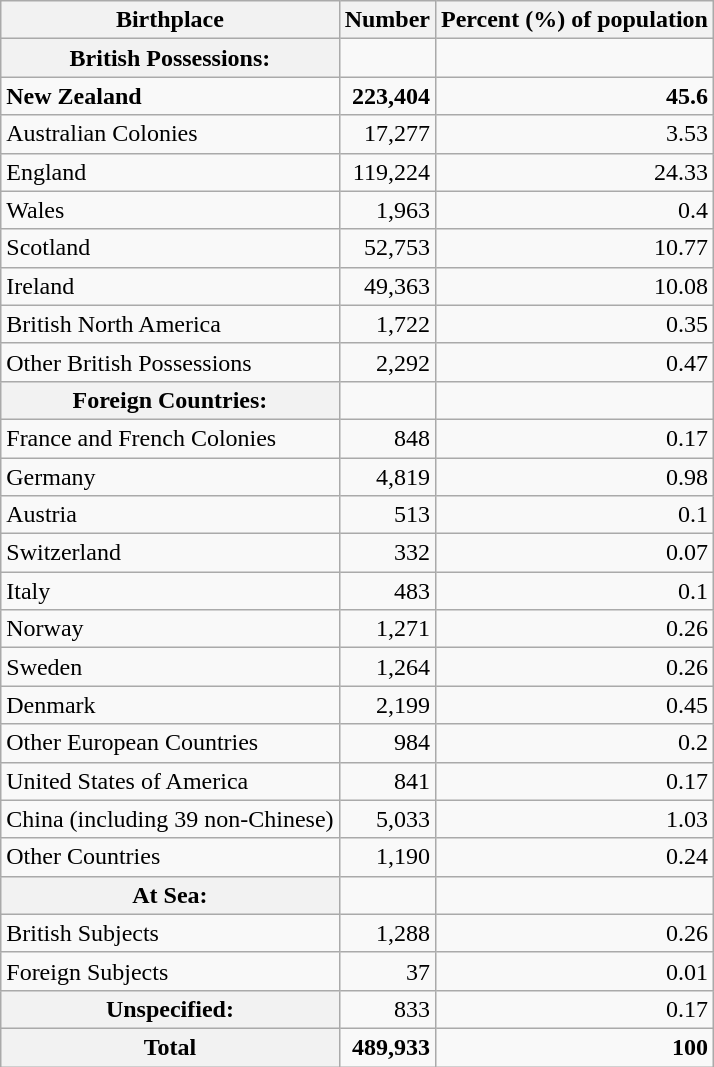<table class="wikitable" style="text-align:right">
<tr>
<th>Birthplace</th>
<th>Number</th>
<th>Percent (%) of population</th>
</tr>
<tr>
<th>British Possessions:</th>
<td></td>
<td></td>
</tr>
<tr>
<td align="left"><strong>New Zealand</strong></td>
<td><strong>223,404</strong></td>
<td><strong>45.6</strong></td>
</tr>
<tr>
<td align="left">Australian Colonies</td>
<td>17,277</td>
<td>3.53</td>
</tr>
<tr>
<td align="left">England</td>
<td>119,224</td>
<td>24.33</td>
</tr>
<tr>
<td align="left">Wales</td>
<td>1,963</td>
<td>0.4</td>
</tr>
<tr>
<td align="left">Scotland</td>
<td>52,753</td>
<td>10.77</td>
</tr>
<tr>
<td align="left">Ireland</td>
<td>49,363</td>
<td>10.08</td>
</tr>
<tr>
<td align="left">British North America</td>
<td>1,722</td>
<td>0.35</td>
</tr>
<tr>
<td align="left">Other British Possessions</td>
<td>2,292</td>
<td>0.47</td>
</tr>
<tr>
<th>Foreign Countries:</th>
<td></td>
<td></td>
</tr>
<tr>
<td align="left">France and French Colonies</td>
<td>848</td>
<td>0.17</td>
</tr>
<tr>
<td align="left">Germany</td>
<td>4,819</td>
<td>0.98</td>
</tr>
<tr>
<td align="left">Austria</td>
<td>513</td>
<td>0.1</td>
</tr>
<tr>
<td align="left">Switzerland</td>
<td>332</td>
<td>0.07</td>
</tr>
<tr>
<td align="left">Italy</td>
<td>483</td>
<td>0.1</td>
</tr>
<tr>
<td align="left">Norway</td>
<td>1,271</td>
<td>0.26</td>
</tr>
<tr>
<td align="left">Sweden</td>
<td>1,264</td>
<td>0.26</td>
</tr>
<tr>
<td align="left">Denmark</td>
<td>2,199</td>
<td>0.45</td>
</tr>
<tr>
<td align="left">Other European Countries</td>
<td>984</td>
<td>0.2</td>
</tr>
<tr>
<td align="left">United States of America</td>
<td>841</td>
<td>0.17</td>
</tr>
<tr>
<td align="left">China (including 39 non-Chinese)</td>
<td>5,033</td>
<td>1.03</td>
</tr>
<tr>
<td align="left">Other Countries</td>
<td>1,190</td>
<td>0.24</td>
</tr>
<tr>
<th>At Sea:</th>
<td></td>
<td></td>
</tr>
<tr>
<td align="left">British Subjects</td>
<td>1,288</td>
<td>0.26</td>
</tr>
<tr>
<td align="left">Foreign Subjects</td>
<td>37</td>
<td>0.01</td>
</tr>
<tr>
<th>Unspecified:</th>
<td>833</td>
<td>0.17</td>
</tr>
<tr>
<th>Total</th>
<td><strong>489,933</strong></td>
<td><strong>100</strong></td>
</tr>
</table>
